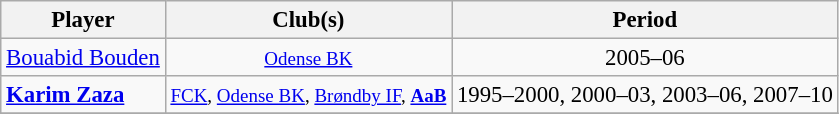<table class="wikitable collapsible collapsed" style="text-align:center;font-size:95%">
<tr>
<th scope="col">Player</th>
<th scope="col" class="unsortable">Club(s)</th>
<th scope="col">Period</th>
</tr>
<tr>
<td align="left"><a href='#'>Bouabid Bouden</a></td>
<td><small><a href='#'>Odense BK</a></small></td>
<td>2005–06</td>
</tr>
<tr>
<td align="left"><strong><a href='#'>Karim Zaza</a></strong></td>
<td><small><a href='#'>FCK</a>, <a href='#'>Odense BK</a>, <a href='#'>Brøndby IF</a>, <strong><a href='#'>AaB</a></strong></small></td>
<td>1995–2000, 2000–03, 2003–06, 2007–10</td>
</tr>
<tr>
</tr>
</table>
